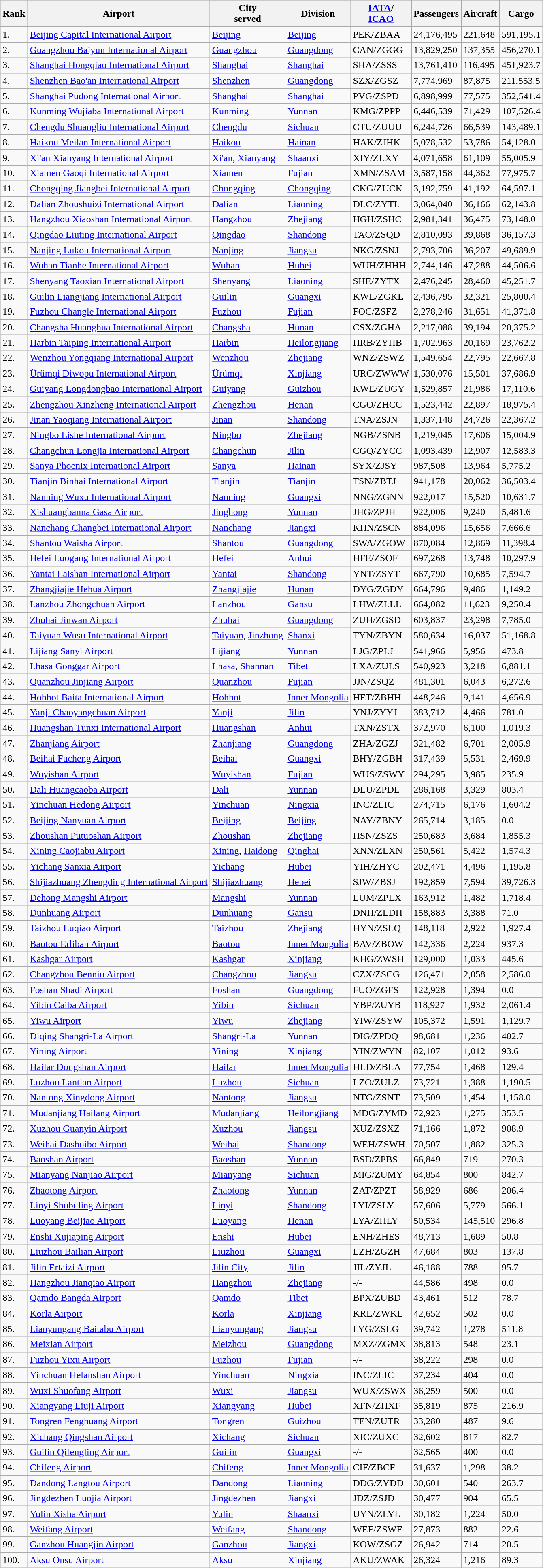<table class="wikitable sortable">
<tr bgcolor=lightgrey>
<th>Rank</th>
<th>Airport</th>
<th>City<br>served</th>
<th>Division</th>
<th><a href='#'>IATA</a>/<br><a href='#'>ICAO</a></th>
<th>Passengers</th>
<th>Aircraft</th>
<th>Cargo</th>
</tr>
<tr>
<td>1.</td>
<td><a href='#'>Beijing Capital International Airport</a></td>
<td><a href='#'>Beijing</a></td>
<td><a href='#'>Beijing</a></td>
<td>PEK/ZBAA</td>
<td>24,176,495</td>
<td>221,648</td>
<td>591,195.1</td>
</tr>
<tr>
<td>2.</td>
<td><a href='#'>Guangzhou Baiyun International Airport</a></td>
<td><a href='#'>Guangzhou</a></td>
<td><a href='#'>Guangdong</a></td>
<td>CAN/ZGGG</td>
<td>13,829,250</td>
<td>137,355</td>
<td>456,270.1</td>
</tr>
<tr>
<td>3.</td>
<td><a href='#'>Shanghai Hongqiao International Airport</a></td>
<td><a href='#'>Shanghai</a></td>
<td><a href='#'>Shanghai</a></td>
<td>SHA/ZSSS</td>
<td>13,761,410</td>
<td>116,495</td>
<td>451,923.7</td>
</tr>
<tr>
<td>4.</td>
<td><a href='#'>Shenzhen Bao'an International Airport</a></td>
<td><a href='#'>Shenzhen</a></td>
<td><a href='#'>Guangdong</a></td>
<td>SZX/ZGSZ</td>
<td>7,774,969</td>
<td>87,875</td>
<td>211,553.5</td>
</tr>
<tr>
<td>5.</td>
<td><a href='#'>Shanghai Pudong International Airport</a></td>
<td><a href='#'>Shanghai</a></td>
<td><a href='#'>Shanghai</a></td>
<td>PVG/ZSPD</td>
<td>6,898,999</td>
<td>77,575</td>
<td>352,541.4</td>
</tr>
<tr>
<td>6.</td>
<td><a href='#'>Kunming Wujiaba International Airport</a></td>
<td><a href='#'>Kunming</a></td>
<td><a href='#'>Yunnan</a></td>
<td>KMG/ZPPP</td>
<td>6,446,539</td>
<td>71,429</td>
<td>107,526.4</td>
</tr>
<tr>
<td>7.</td>
<td><a href='#'>Chengdu Shuangliu International Airport</a></td>
<td><a href='#'>Chengdu</a></td>
<td><a href='#'>Sichuan</a></td>
<td>CTU/ZUUU</td>
<td>6,244,726</td>
<td>66,539</td>
<td>143,489.1</td>
</tr>
<tr>
<td>8.</td>
<td><a href='#'>Haikou Meilan International Airport</a></td>
<td><a href='#'>Haikou</a></td>
<td><a href='#'>Hainan</a></td>
<td>HAK/ZJHK</td>
<td>5,078,532</td>
<td>53,786</td>
<td>54,128.0</td>
</tr>
<tr>
<td>9.</td>
<td><a href='#'>Xi'an Xianyang International Airport</a></td>
<td><a href='#'>Xi'an</a>, <a href='#'>Xianyang</a></td>
<td><a href='#'>Shaanxi</a></td>
<td>XIY/ZLXY</td>
<td>4,071,658</td>
<td>61,109</td>
<td>55,005.9</td>
</tr>
<tr>
<td>10.</td>
<td><a href='#'>Xiamen Gaoqi International Airport</a></td>
<td><a href='#'>Xiamen</a></td>
<td><a href='#'>Fujian</a></td>
<td>XMN/ZSAM</td>
<td>3,587,158</td>
<td>44,362</td>
<td>77,975.7</td>
</tr>
<tr>
<td>11.</td>
<td><a href='#'>Chongqing Jiangbei International Airport</a></td>
<td><a href='#'>Chongqing</a></td>
<td><a href='#'>Chongqing</a></td>
<td>CKG/ZUCK</td>
<td>3,192,759</td>
<td>41,192</td>
<td>64,597.1</td>
</tr>
<tr>
<td>12.</td>
<td><a href='#'>Dalian Zhoushuizi International Airport</a></td>
<td><a href='#'>Dalian</a></td>
<td><a href='#'>Liaoning</a></td>
<td>DLC/ZYTL</td>
<td>3,064,040</td>
<td>36,166</td>
<td>62,143.8</td>
</tr>
<tr>
<td>13.</td>
<td><a href='#'>Hangzhou Xiaoshan International Airport</a></td>
<td><a href='#'>Hangzhou</a></td>
<td><a href='#'>Zhejiang</a></td>
<td>HGH/ZSHC</td>
<td>2,981,341</td>
<td>36,475</td>
<td>73,148.0</td>
</tr>
<tr>
<td>14.</td>
<td><a href='#'>Qingdao Liuting International Airport</a></td>
<td><a href='#'>Qingdao</a></td>
<td><a href='#'>Shandong</a></td>
<td>TAO/ZSQD</td>
<td>2,810,093</td>
<td>39,868</td>
<td>36,157.3</td>
</tr>
<tr>
<td>15.</td>
<td><a href='#'>Nanjing Lukou International Airport</a></td>
<td><a href='#'>Nanjing</a></td>
<td><a href='#'>Jiangsu</a></td>
<td>NKG/ZSNJ</td>
<td>2,793,706</td>
<td>36,207</td>
<td>49,689.9</td>
</tr>
<tr>
<td>16.</td>
<td><a href='#'>Wuhan Tianhe International Airport</a></td>
<td><a href='#'>Wuhan</a></td>
<td><a href='#'>Hubei</a></td>
<td>WUH/ZHHH</td>
<td>2,744,146</td>
<td>47,288</td>
<td>44,506.6</td>
</tr>
<tr>
<td>17.</td>
<td><a href='#'>Shenyang Taoxian International Airport</a></td>
<td><a href='#'>Shenyang</a></td>
<td><a href='#'>Liaoning</a></td>
<td>SHE/ZYTX</td>
<td>2,476,245</td>
<td>28,460</td>
<td>45,251.7</td>
</tr>
<tr>
<td>18.</td>
<td><a href='#'>Guilin Liangjiang International Airport</a></td>
<td><a href='#'>Guilin</a></td>
<td><a href='#'>Guangxi</a></td>
<td>KWL/ZGKL</td>
<td>2,436,795</td>
<td>32,321</td>
<td>25,800.4</td>
</tr>
<tr>
<td>19.</td>
<td><a href='#'>Fuzhou Changle International Airport</a></td>
<td><a href='#'>Fuzhou</a></td>
<td><a href='#'>Fujian</a></td>
<td>FOC/ZSFZ</td>
<td>2,278,246</td>
<td>31,651</td>
<td>41,371.8</td>
</tr>
<tr>
<td>20.</td>
<td><a href='#'>Changsha Huanghua International Airport</a></td>
<td><a href='#'>Changsha</a></td>
<td><a href='#'>Hunan</a></td>
<td>CSX/ZGHA</td>
<td>2,217,088</td>
<td>39,194</td>
<td>20,375.2</td>
</tr>
<tr>
<td>21.</td>
<td><a href='#'>Harbin Taiping International Airport</a></td>
<td><a href='#'>Harbin</a></td>
<td><a href='#'>Heilongjiang</a></td>
<td>HRB/ZYHB</td>
<td>1,702,963</td>
<td>20,169</td>
<td>23,762.2</td>
</tr>
<tr>
<td>22.</td>
<td><a href='#'>Wenzhou Yongqiang International Airport</a></td>
<td><a href='#'>Wenzhou</a></td>
<td><a href='#'>Zhejiang</a></td>
<td>WNZ/ZSWZ</td>
<td>1,549,654</td>
<td>22,795</td>
<td>22,667.8</td>
</tr>
<tr>
<td>23.</td>
<td><a href='#'>Ürümqi Diwopu International Airport</a></td>
<td><a href='#'>Ürümqi</a></td>
<td><a href='#'>Xinjiang</a></td>
<td>URC/ZWWW</td>
<td>1,530,076</td>
<td>15,501</td>
<td>37,686.9</td>
</tr>
<tr>
<td>24.</td>
<td><a href='#'>Guiyang Longdongbao International Airport</a></td>
<td><a href='#'>Guiyang</a></td>
<td><a href='#'>Guizhou</a></td>
<td>KWE/ZUGY</td>
<td>1,529,857</td>
<td>21,986</td>
<td>17,110.6</td>
</tr>
<tr>
<td>25.</td>
<td><a href='#'>Zhengzhou Xinzheng International Airport</a></td>
<td><a href='#'>Zhengzhou</a></td>
<td><a href='#'>Henan</a></td>
<td>CGO/ZHCC</td>
<td>1,523,442</td>
<td>22,897</td>
<td>18,975.4</td>
</tr>
<tr>
<td>26.</td>
<td><a href='#'>Jinan Yaoqiang International Airport</a></td>
<td><a href='#'>Jinan</a></td>
<td><a href='#'>Shandong</a></td>
<td>TNA/ZSJN</td>
<td>1,337,148</td>
<td>24,726</td>
<td>22,367.2</td>
</tr>
<tr>
<td>27.</td>
<td><a href='#'>Ningbo Lishe International Airport</a></td>
<td><a href='#'>Ningbo</a></td>
<td><a href='#'>Zhejiang</a></td>
<td>NGB/ZSNB</td>
<td>1,219,045</td>
<td>17,606</td>
<td>15,004.9</td>
</tr>
<tr>
<td>28.</td>
<td><a href='#'>Changchun Longjia International Airport</a></td>
<td><a href='#'>Changchun</a></td>
<td><a href='#'>Jilin</a></td>
<td>CGQ/ZYCC</td>
<td>1,093,439</td>
<td>12,907</td>
<td>12,583.3</td>
</tr>
<tr>
<td>29.</td>
<td><a href='#'>Sanya Phoenix International Airport</a></td>
<td><a href='#'>Sanya</a></td>
<td><a href='#'>Hainan</a></td>
<td>SYX/ZJSY</td>
<td>987,508</td>
<td>13,964</td>
<td>5,775.2</td>
</tr>
<tr>
<td>30.</td>
<td><a href='#'>Tianjin Binhai International Airport</a></td>
<td><a href='#'>Tianjin</a></td>
<td><a href='#'>Tianjin</a></td>
<td>TSN/ZBTJ</td>
<td>941,178</td>
<td>20,062</td>
<td>36,503.4</td>
</tr>
<tr>
<td>31.</td>
<td><a href='#'>Nanning Wuxu International Airport</a></td>
<td><a href='#'>Nanning</a></td>
<td><a href='#'>Guangxi</a></td>
<td>NNG/ZGNN</td>
<td>922,017</td>
<td>15,520</td>
<td>10,631.7</td>
</tr>
<tr>
<td>32.</td>
<td><a href='#'>Xishuangbanna Gasa Airport</a></td>
<td><a href='#'>Jinghong</a></td>
<td><a href='#'>Yunnan</a></td>
<td>JHG/ZPJH</td>
<td>922,006</td>
<td>9,240</td>
<td>5,481.6</td>
</tr>
<tr>
<td>33.</td>
<td><a href='#'>Nanchang Changbei International Airport</a></td>
<td><a href='#'>Nanchang</a></td>
<td><a href='#'>Jiangxi</a></td>
<td>KHN/ZSCN</td>
<td>884,096</td>
<td>15,656</td>
<td>7,666.6</td>
</tr>
<tr>
<td>34.</td>
<td><a href='#'>Shantou Waisha Airport</a></td>
<td><a href='#'>Shantou</a></td>
<td><a href='#'>Guangdong</a></td>
<td>SWA/ZGOW</td>
<td>870,084</td>
<td>12,869</td>
<td>11,398.4</td>
</tr>
<tr>
<td>35.</td>
<td><a href='#'>Hefei Luogang International Airport</a></td>
<td><a href='#'>Hefei</a></td>
<td><a href='#'>Anhui</a></td>
<td>HFE/ZSOF</td>
<td>697,268</td>
<td>13,748</td>
<td>10,297.9</td>
</tr>
<tr>
<td>36.</td>
<td><a href='#'>Yantai Laishan International Airport</a></td>
<td><a href='#'>Yantai</a></td>
<td><a href='#'>Shandong</a></td>
<td>YNT/ZSYT</td>
<td>667,790</td>
<td>10,685</td>
<td>7,594.7</td>
</tr>
<tr>
<td>37.</td>
<td><a href='#'>Zhangjiajie Hehua Airport</a></td>
<td><a href='#'>Zhangjiajie</a></td>
<td><a href='#'>Hunan</a></td>
<td>DYG/ZGDY</td>
<td>664,796</td>
<td>9,486</td>
<td>1,149.2</td>
</tr>
<tr>
<td>38.</td>
<td><a href='#'>Lanzhou Zhongchuan Airport</a></td>
<td><a href='#'>Lanzhou</a></td>
<td><a href='#'>Gansu</a></td>
<td>LHW/ZLLL</td>
<td>664,082</td>
<td>11,623</td>
<td>9,250.4</td>
</tr>
<tr>
<td>39.</td>
<td><a href='#'>Zhuhai Jinwan Airport</a></td>
<td><a href='#'>Zhuhai</a></td>
<td><a href='#'>Guangdong</a></td>
<td>ZUH/ZGSD</td>
<td>603,837</td>
<td>23,298</td>
<td>7,785.0</td>
</tr>
<tr>
<td>40.</td>
<td><a href='#'>Taiyuan Wusu International Airport</a></td>
<td><a href='#'>Taiyuan</a>, <a href='#'>Jinzhong</a></td>
<td><a href='#'>Shanxi</a></td>
<td>TYN/ZBYN</td>
<td>580,634</td>
<td>16,037</td>
<td>51,168.8</td>
</tr>
<tr>
<td>41.</td>
<td><a href='#'>Lijiang Sanyi Airport</a></td>
<td><a href='#'>Lijiang</a></td>
<td><a href='#'>Yunnan</a></td>
<td>LJG/ZPLJ</td>
<td>541,966</td>
<td>5,956</td>
<td>473.8</td>
</tr>
<tr>
<td>42.</td>
<td><a href='#'>Lhasa Gonggar Airport</a></td>
<td><a href='#'>Lhasa</a>, <a href='#'>Shannan</a></td>
<td><a href='#'>Tibet</a></td>
<td>LXA/ZULS</td>
<td>540,923</td>
<td>3,218</td>
<td>6,881.1</td>
</tr>
<tr>
<td>43.</td>
<td><a href='#'>Quanzhou Jinjiang Airport</a></td>
<td><a href='#'>Quanzhou</a></td>
<td><a href='#'>Fujian</a></td>
<td>JJN/ZSQZ</td>
<td>481,301</td>
<td>6,043</td>
<td>6,272.6</td>
</tr>
<tr>
<td>44.</td>
<td><a href='#'>Hohhot Baita International Airport</a></td>
<td><a href='#'>Hohhot</a></td>
<td><a href='#'>Inner Mongolia</a></td>
<td>HET/ZBHH</td>
<td>448,246</td>
<td>9,141</td>
<td>4,656.9</td>
</tr>
<tr>
<td>45.</td>
<td><a href='#'>Yanji Chaoyangchuan Airport</a></td>
<td><a href='#'>Yanji</a></td>
<td><a href='#'>Jilin</a></td>
<td>YNJ/ZYYJ</td>
<td>383,712</td>
<td>4,466</td>
<td>781.0</td>
</tr>
<tr>
<td>46.</td>
<td><a href='#'>Huangshan Tunxi International Airport</a></td>
<td><a href='#'>Huangshan</a></td>
<td><a href='#'>Anhui</a></td>
<td>TXN/ZSTX</td>
<td>372,970</td>
<td>6,100</td>
<td>1,019.3</td>
</tr>
<tr>
<td>47.</td>
<td><a href='#'>Zhanjiang Airport</a></td>
<td><a href='#'>Zhanjiang</a></td>
<td><a href='#'>Guangdong</a></td>
<td>ZHA/ZGZJ</td>
<td>321,482</td>
<td>6,701</td>
<td>2,005.9</td>
</tr>
<tr>
<td>48.</td>
<td><a href='#'>Beihai Fucheng Airport</a></td>
<td><a href='#'>Beihai</a></td>
<td><a href='#'>Guangxi</a></td>
<td>BHY/ZGBH</td>
<td>317,439</td>
<td>5,531</td>
<td>2,469.9</td>
</tr>
<tr>
<td>49.</td>
<td><a href='#'>Wuyishan Airport</a></td>
<td><a href='#'>Wuyishan</a></td>
<td><a href='#'>Fujian</a></td>
<td>WUS/ZSWY</td>
<td>294,295</td>
<td>3,985</td>
<td>235.9</td>
</tr>
<tr>
<td>50.</td>
<td><a href='#'>Dali Huangcaoba Airport</a></td>
<td><a href='#'>Dali</a></td>
<td><a href='#'>Yunnan</a></td>
<td>DLU/ZPDL</td>
<td>286,168</td>
<td>3,329</td>
<td>803.4</td>
</tr>
<tr>
<td>51.</td>
<td><a href='#'>Yinchuan Hedong Airport</a></td>
<td><a href='#'>Yinchuan</a></td>
<td><a href='#'>Ningxia</a></td>
<td>INC/ZLIC</td>
<td>274,715</td>
<td>6,176</td>
<td>1,604.2</td>
</tr>
<tr>
<td>52.</td>
<td><a href='#'>Beijing Nanyuan Airport</a></td>
<td><a href='#'>Beijing</a></td>
<td><a href='#'>Beijing</a></td>
<td>NAY/ZBNY</td>
<td>265,714</td>
<td>3,185</td>
<td>0.0</td>
</tr>
<tr>
<td>53.</td>
<td><a href='#'>Zhoushan Putuoshan Airport</a></td>
<td><a href='#'>Zhoushan</a></td>
<td><a href='#'>Zhejiang</a></td>
<td>HSN/ZSZS</td>
<td>250,683</td>
<td>3,684</td>
<td>1,855.3</td>
</tr>
<tr>
<td>54.</td>
<td><a href='#'>Xining Caojiabu Airport</a></td>
<td><a href='#'>Xining</a>, <a href='#'>Haidong</a></td>
<td><a href='#'>Qinghai</a></td>
<td>XNN/ZLXN</td>
<td>250,561</td>
<td>5,422</td>
<td>1,574.3</td>
</tr>
<tr>
<td>55.</td>
<td><a href='#'>Yichang Sanxia Airport</a></td>
<td><a href='#'>Yichang</a></td>
<td><a href='#'>Hubei</a></td>
<td>YIH/ZHYC</td>
<td>202,471</td>
<td>4,496</td>
<td>1,195.8</td>
</tr>
<tr>
<td>56.</td>
<td><a href='#'>Shijiazhuang Zhengding International Airport</a></td>
<td><a href='#'>Shijiazhuang</a></td>
<td><a href='#'>Hebei</a></td>
<td>SJW/ZBSJ</td>
<td>192,859</td>
<td>7,594</td>
<td>39,726.3</td>
</tr>
<tr>
<td>57.</td>
<td><a href='#'>Dehong Mangshi Airport</a></td>
<td><a href='#'>Mangshi</a></td>
<td><a href='#'>Yunnan</a></td>
<td>LUM/ZPLX</td>
<td>163,912</td>
<td>1,482</td>
<td>1,718.4</td>
</tr>
<tr>
<td>58.</td>
<td><a href='#'>Dunhuang Airport</a></td>
<td><a href='#'>Dunhuang</a></td>
<td><a href='#'>Gansu</a></td>
<td>DNH/ZLDH</td>
<td>158,883</td>
<td>3,388</td>
<td>71.0</td>
</tr>
<tr>
<td>59.</td>
<td><a href='#'>Taizhou Luqiao Airport</a></td>
<td><a href='#'>Taizhou</a></td>
<td><a href='#'>Zhejiang</a></td>
<td>HYN/ZSLQ</td>
<td>148,118</td>
<td>2,922</td>
<td>1,927.4</td>
</tr>
<tr>
<td>60.</td>
<td><a href='#'>Baotou Erliban Airport</a></td>
<td><a href='#'>Baotou</a></td>
<td><a href='#'>Inner Mongolia</a></td>
<td>BAV/ZBOW</td>
<td>142,336</td>
<td>2,224</td>
<td>937.3</td>
</tr>
<tr>
<td>61.</td>
<td><a href='#'>Kashgar Airport</a></td>
<td><a href='#'>Kashgar</a></td>
<td><a href='#'>Xinjiang</a></td>
<td>KHG/ZWSH</td>
<td>129,000</td>
<td>1,033</td>
<td>445.6</td>
</tr>
<tr>
<td>62.</td>
<td><a href='#'>Changzhou Benniu Airport</a></td>
<td><a href='#'>Changzhou</a></td>
<td><a href='#'>Jiangsu</a></td>
<td>CZX/ZSCG</td>
<td>126,471</td>
<td>2,058</td>
<td>2,586.0</td>
</tr>
<tr>
<td>63.</td>
<td><a href='#'>Foshan Shadi Airport</a></td>
<td><a href='#'>Foshan</a></td>
<td><a href='#'>Guangdong</a></td>
<td>FUO/ZGFS</td>
<td>122,928</td>
<td>1,394</td>
<td>0.0</td>
</tr>
<tr>
<td>64.</td>
<td><a href='#'>Yibin Caiba Airport</a></td>
<td><a href='#'>Yibin</a></td>
<td><a href='#'>Sichuan</a></td>
<td>YBP/ZUYB</td>
<td>118,927</td>
<td>1,932</td>
<td>2,061.4</td>
</tr>
<tr>
<td>65.</td>
<td><a href='#'>Yiwu Airport</a></td>
<td><a href='#'>Yiwu</a></td>
<td><a href='#'>Zhejiang</a></td>
<td>YIW/ZSYW</td>
<td>105,372</td>
<td>1,591</td>
<td>1,129.7</td>
</tr>
<tr>
<td>66.</td>
<td><a href='#'>Diqing Shangri-La Airport</a></td>
<td><a href='#'>Shangri-La</a></td>
<td><a href='#'>Yunnan</a></td>
<td>DIG/ZPDQ</td>
<td>98,681</td>
<td>1,236</td>
<td>402.7</td>
</tr>
<tr>
<td>67.</td>
<td><a href='#'>Yining Airport</a></td>
<td><a href='#'>Yining</a></td>
<td><a href='#'>Xinjiang</a></td>
<td>YIN/ZWYN</td>
<td>82,107</td>
<td>1,012</td>
<td>93.6</td>
</tr>
<tr>
<td>68.</td>
<td><a href='#'>Hailar Dongshan Airport</a></td>
<td><a href='#'>Hailar</a></td>
<td><a href='#'>Inner Mongolia</a></td>
<td>HLD/ZBLA</td>
<td>77,754</td>
<td>1,468</td>
<td>129.4</td>
</tr>
<tr>
<td>69.</td>
<td><a href='#'>Luzhou Lantian Airport</a></td>
<td><a href='#'>Luzhou</a></td>
<td><a href='#'>Sichuan</a></td>
<td>LZO/ZULZ</td>
<td>73,721</td>
<td>1,388</td>
<td>1,190.5</td>
</tr>
<tr>
<td>70.</td>
<td><a href='#'>Nantong Xingdong Airport</a></td>
<td><a href='#'>Nantong</a></td>
<td><a href='#'>Jiangsu</a></td>
<td>NTG/ZSNT</td>
<td>73,509</td>
<td>1,454</td>
<td>1,158.0</td>
</tr>
<tr>
<td>71.</td>
<td><a href='#'>Mudanjiang Hailang Airport</a></td>
<td><a href='#'>Mudanjiang</a></td>
<td><a href='#'>Heilongjiang</a></td>
<td>MDG/ZYMD</td>
<td>72,923</td>
<td>1,275</td>
<td>353.5</td>
</tr>
<tr>
<td>72.</td>
<td><a href='#'>Xuzhou Guanyin Airport</a></td>
<td><a href='#'>Xuzhou</a></td>
<td><a href='#'>Jiangsu</a></td>
<td>XUZ/ZSXZ</td>
<td>71,166</td>
<td>1,872</td>
<td>908.9</td>
</tr>
<tr>
<td>73.</td>
<td><a href='#'>Weihai Dashuibo Airport</a></td>
<td><a href='#'>Weihai</a></td>
<td><a href='#'>Shandong</a></td>
<td>WEH/ZSWH</td>
<td>70,507</td>
<td>1,882</td>
<td>325.3</td>
</tr>
<tr>
<td>74.</td>
<td><a href='#'>Baoshan Airport</a></td>
<td><a href='#'>Baoshan</a></td>
<td><a href='#'>Yunnan</a></td>
<td>BSD/ZPBS</td>
<td>66,849</td>
<td>719</td>
<td>270.3</td>
</tr>
<tr>
<td>75.</td>
<td><a href='#'>Mianyang Nanjiao Airport</a></td>
<td><a href='#'>Mianyang</a></td>
<td><a href='#'>Sichuan</a></td>
<td>MIG/ZUMY</td>
<td>64,854</td>
<td>800</td>
<td>842.7</td>
</tr>
<tr>
<td>76.</td>
<td><a href='#'>Zhaotong Airport</a></td>
<td><a href='#'>Zhaotong</a></td>
<td><a href='#'>Yunnan</a></td>
<td>ZAT/ZPZT</td>
<td>58,929</td>
<td>686</td>
<td>206.4</td>
</tr>
<tr>
<td>77.</td>
<td><a href='#'>Linyi Shubuling Airport</a></td>
<td><a href='#'>Linyi</a></td>
<td><a href='#'>Shandong</a></td>
<td>LYI/ZSLY</td>
<td>57,606</td>
<td>5,779</td>
<td>566.1</td>
</tr>
<tr>
<td>78.</td>
<td><a href='#'>Luoyang Beijiao Airport</a></td>
<td><a href='#'>Luoyang</a></td>
<td><a href='#'>Henan</a></td>
<td>LYA/ZHLY</td>
<td>50,534</td>
<td>145,510</td>
<td>296.8</td>
</tr>
<tr>
<td>79.</td>
<td><a href='#'>Enshi Xujiaping Airport</a></td>
<td><a href='#'>Enshi</a></td>
<td><a href='#'>Hubei</a></td>
<td>ENH/ZHES</td>
<td>48,713</td>
<td>1,689</td>
<td>50.8</td>
</tr>
<tr>
<td>80.</td>
<td><a href='#'>Liuzhou Bailian Airport</a></td>
<td><a href='#'>Liuzhou</a></td>
<td><a href='#'>Guangxi</a></td>
<td>LZH/ZGZH</td>
<td>47,684</td>
<td>803</td>
<td>137.8</td>
</tr>
<tr>
<td>81.</td>
<td><a href='#'>Jilin Ertaizi Airport</a></td>
<td><a href='#'>Jilin City</a></td>
<td><a href='#'>Jilin</a></td>
<td>JIL/ZYJL</td>
<td>46,188</td>
<td>788</td>
<td>95.7</td>
</tr>
<tr>
<td>82.</td>
<td><a href='#'>Hangzhou Jianqiao Airport</a></td>
<td><a href='#'>Hangzhou</a></td>
<td><a href='#'>Zhejiang</a></td>
<td>-/-</td>
<td>44,586</td>
<td>498</td>
<td>0.0</td>
</tr>
<tr>
<td>83.</td>
<td><a href='#'>Qamdo Bangda Airport</a></td>
<td><a href='#'>Qamdo</a></td>
<td><a href='#'>Tibet</a></td>
<td>BPX/ZUBD</td>
<td>43,461</td>
<td>512</td>
<td>78.7</td>
</tr>
<tr>
<td>84.</td>
<td><a href='#'>Korla Airport</a></td>
<td><a href='#'>Korla</a></td>
<td><a href='#'>Xinjiang</a></td>
<td>KRL/ZWKL</td>
<td>42,652</td>
<td>502</td>
<td>0.0</td>
</tr>
<tr>
<td>85.</td>
<td><a href='#'>Lianyungang Baitabu Airport</a></td>
<td><a href='#'>Lianyungang</a></td>
<td><a href='#'>Jiangsu</a></td>
<td>LYG/ZSLG</td>
<td>39,742</td>
<td>1,278</td>
<td>511.8</td>
</tr>
<tr>
<td>86.</td>
<td><a href='#'>Meixian Airport</a></td>
<td><a href='#'>Meizhou</a></td>
<td><a href='#'>Guangdong</a></td>
<td>MXZ/ZGMX</td>
<td>38,813</td>
<td>548</td>
<td>23.1</td>
</tr>
<tr>
<td>87.</td>
<td><a href='#'>Fuzhou Yixu Airport</a></td>
<td><a href='#'>Fuzhou</a></td>
<td><a href='#'>Fujian</a></td>
<td>-/-</td>
<td>38,222</td>
<td>298</td>
<td>0.0</td>
</tr>
<tr>
<td>88.</td>
<td><a href='#'>Yinchuan Helanshan Airport</a></td>
<td><a href='#'>Yinchuan</a></td>
<td><a href='#'>Ningxia</a></td>
<td>INC/ZLIC</td>
<td>37,234</td>
<td>404</td>
<td>0.0</td>
</tr>
<tr>
<td>89.</td>
<td><a href='#'>Wuxi Shuofang Airport</a></td>
<td><a href='#'>Wuxi</a></td>
<td><a href='#'>Jiangsu</a></td>
<td>WUX/ZSWX</td>
<td>36,259</td>
<td>500</td>
<td>0.0</td>
</tr>
<tr>
<td>90.</td>
<td><a href='#'>Xiangyang Liuji Airport</a></td>
<td><a href='#'>Xiangyang</a></td>
<td><a href='#'>Hubei</a></td>
<td>XFN/ZHXF</td>
<td>35,819</td>
<td>875</td>
<td>216.9</td>
</tr>
<tr>
<td>91.</td>
<td><a href='#'>Tongren Fenghuang Airport</a></td>
<td><a href='#'>Tongren</a></td>
<td><a href='#'>Guizhou</a></td>
<td>TEN/ZUTR</td>
<td>33,280</td>
<td>487</td>
<td>9.6</td>
</tr>
<tr>
<td>92.</td>
<td><a href='#'>Xichang Qingshan Airport</a></td>
<td><a href='#'>Xichang</a></td>
<td><a href='#'>Sichuan</a></td>
<td>XIC/ZUXC</td>
<td>32,602</td>
<td>817</td>
<td>82.7</td>
</tr>
<tr>
<td>93.</td>
<td><a href='#'>Guilin Qifengling Airport</a></td>
<td><a href='#'>Guilin</a></td>
<td><a href='#'>Guangxi</a></td>
<td>-/-</td>
<td>32,565</td>
<td>400</td>
<td>0.0</td>
</tr>
<tr>
<td>94.</td>
<td><a href='#'>Chifeng Airport</a></td>
<td><a href='#'>Chifeng</a></td>
<td><a href='#'>Inner Mongolia</a></td>
<td>CIF/ZBCF</td>
<td>31,637</td>
<td>1,298</td>
<td>38.2</td>
</tr>
<tr>
<td>95.</td>
<td><a href='#'>Dandong Langtou Airport</a></td>
<td><a href='#'>Dandong</a></td>
<td><a href='#'>Liaoning</a></td>
<td>DDG/ZYDD</td>
<td>30,601</td>
<td>540</td>
<td>263.7</td>
</tr>
<tr>
<td>96.</td>
<td><a href='#'>Jingdezhen Luojia Airport</a></td>
<td><a href='#'>Jingdezhen</a></td>
<td><a href='#'>Jiangxi</a></td>
<td>JDZ/ZSJD</td>
<td>30,477</td>
<td>904</td>
<td>65.5</td>
</tr>
<tr>
<td>97.</td>
<td><a href='#'>Yulin Xisha Airport</a></td>
<td><a href='#'>Yulin</a></td>
<td><a href='#'>Shaanxi</a></td>
<td>UYN/ZLYL</td>
<td>30,182</td>
<td>1,224</td>
<td>50.0</td>
</tr>
<tr>
<td>98.</td>
<td><a href='#'>Weifang Airport</a></td>
<td><a href='#'>Weifang</a></td>
<td><a href='#'>Shandong</a></td>
<td>WEF/ZSWF</td>
<td>27,873</td>
<td>882</td>
<td>22.6</td>
</tr>
<tr>
<td>99.</td>
<td><a href='#'>Ganzhou Huangjin Airport</a></td>
<td><a href='#'>Ganzhou</a></td>
<td><a href='#'>Jiangxi</a></td>
<td>KOW/ZSGZ</td>
<td>26,942</td>
<td>714</td>
<td>20.5</td>
</tr>
<tr>
<td>100.</td>
<td><a href='#'>Aksu Onsu Airport</a></td>
<td><a href='#'>Aksu</a></td>
<td><a href='#'>Xinjiang</a></td>
<td>AKU/ZWAK</td>
<td>26,324</td>
<td>1,216</td>
<td>89.3</td>
</tr>
</table>
